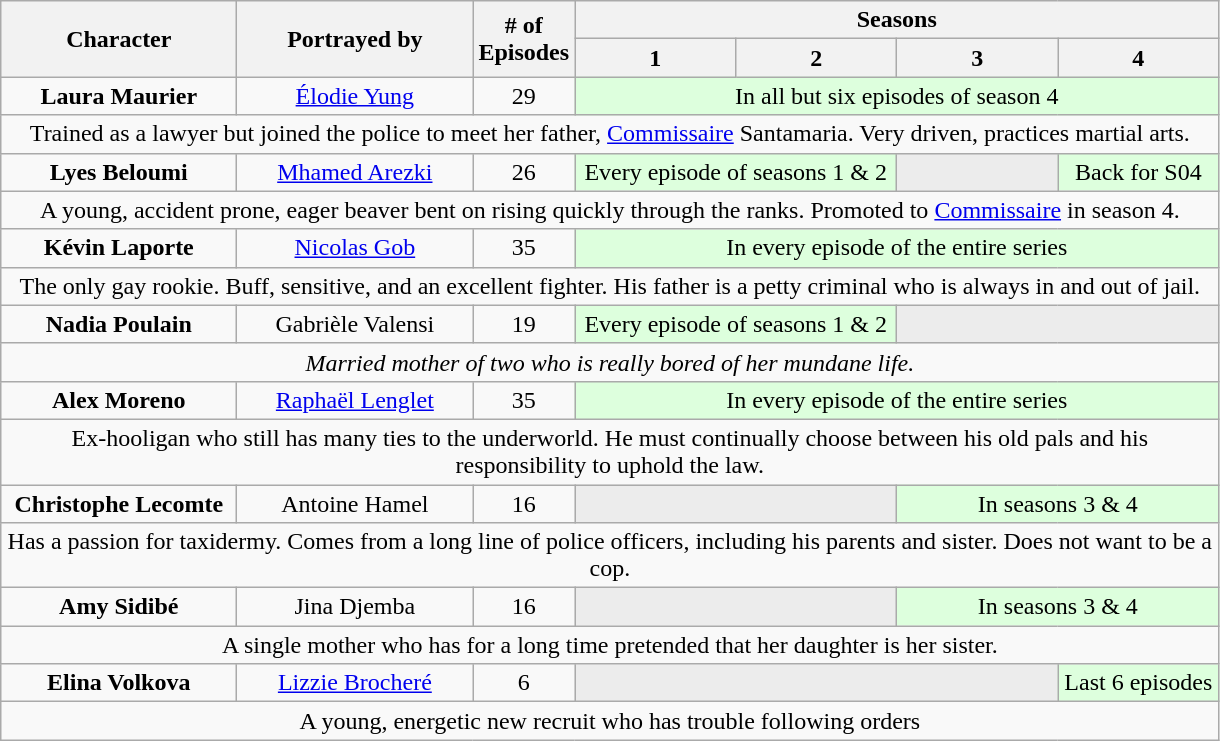<table class="wikitable">
<tr>
<th rowspan="2" style="width:150px;">Character</th>
<th style="width:150px;" rowspan="2">Portrayed by</th>
<th style="width:50px;" rowspan="2"># of Episodes</th>
<th colspan="4">Seasons</th>
</tr>
<tr>
<th style="width:100px;">1</th>
<th style="width:100px;">2</th>
<th style="width:100px;">3</th>
<th style="width:100px;">4</th>
</tr>
<tr>
<td style=" text-align:center;"><strong>Laura Maurier</strong></td>
<td style=" text-align:center;"><a href='#'>Élodie Yung</a></td>
<td style=" text-align:center;">29</td>
<td colspan="4" style="background:#dfd; text-align:center;">In all but six episodes of season 4</td>
</tr>
<tr>
<td colspan="7" style="text-align:center;">Trained as a lawyer but joined the police to meet her father, <a href='#'>Commissaire</a> Santamaria. Very driven, practices martial arts.</td>
</tr>
<tr>
<td style=" text-align:center;"><strong>Lyes Beloumi</strong></td>
<td style=" text-align:center;"><a href='#'>Mhamed Arezki</a></td>
<td style=" text-align:center;">26</td>
<td colspan="2" style="background:#dfd; text-align:center;">Every episode of seasons 1 & 2</td>
<td colspan="1" style="background: #ececec; color: grey; vertical-align: middle; align: center;"></td>
<td colspan="1" style="background:#dfd; text-align:center;" class="table-na">Back for S04</td>
</tr>
<tr>
<td colspan="7" style="text-align:center;">A young, accident prone, eager beaver bent on rising quickly through the ranks. Promoted to <a href='#'>Commissaire</a> in season 4.</td>
</tr>
<tr>
<td style=" text-align:center;"><strong>Kévin Laporte</strong></td>
<td style=" text-align:center;"><a href='#'>Nicolas Gob</a></td>
<td style=" text-align:center;">35</td>
<td colspan="4" style="background:#dfd; text-align:center;">In every episode of the entire series</td>
</tr>
<tr>
<td colspan="7" style="text-align:center;">The only gay rookie. Buff, sensitive, and an excellent fighter. His father is a petty criminal who is always in and out of jail.</td>
</tr>
<tr>
<td style=" text-align:center;"><strong>Nadia Poulain</strong></td>
<td style=" text-align:center;">Gabrièle Valensi</td>
<td style=" text-align:center;">19</td>
<td colspan="2" style="background:#dfd; text-align:center;">Every episode of seasons 1 & 2</td>
<td colspan="2" style="background: #ececec; color: grey; align:center;" class="table-na"></td>
</tr>
<tr>
<td colspan="7" style="text-align:center;"><em>Married mother of two who is really bored of her mundane life.</em></td>
</tr>
<tr>
<td style=" text-align:center;"><strong>Alex Moreno</strong></td>
<td style=" text-align:center;"><a href='#'>Raphaël Lenglet</a></td>
<td style=" text-align:center;">35</td>
<td colspan="4" style="background:#dfd; text-align:center;">In every episode of the entire series</td>
</tr>
<tr>
<td colspan="7" style="text-align:center;">Ex-hooligan who still has many ties to the underworld. He must continually choose between his old pals and his responsibility to uphold the law.</td>
</tr>
<tr>
<td style=" text-align:center;"><strong>Christophe Lecomte</strong></td>
<td style=" text-align:center;">Antoine Hamel</td>
<td style=" text-align:center;">16</td>
<td colspan="2" style="background: #ececec; color: grey; text-align:center;"></td>
<td colspan="2" style="background:#dfd; text-align:center;" class="table-na">In seasons 3 & 4</td>
</tr>
<tr>
<td colspan="7" style="text-align:center;">Has a passion for taxidermy. Comes from a long line of police officers, including his parents and sister. Does not want to be a cop.</td>
</tr>
<tr>
<td style=" text-align:center;"><strong>Amy Sidibé</strong></td>
<td style=" text-align:center;">Jina Djemba</td>
<td style=" text-align:center;">16</td>
<td colspan="2" style="background: #ececec; color: grey; text-align:center;"></td>
<td colspan="2" style="background:#dfd; text-align:center;" class="table-na">In seasons 3 & 4</td>
</tr>
<tr>
<td colspan="7" style="text-align:center;">A single mother who has for a long time pretended that her daughter is her sister.</td>
</tr>
<tr>
<td style=" text-align:center;"><strong>Elina Volkova</strong></td>
<td style=" text-align:center;"><a href='#'>Lizzie Brocheré</a></td>
<td style=" text-align:center;">6</td>
<td colspan="3" style="background: #ececec; color: grey; text-align:center;"></td>
<td colspan="1" style="background:#dfd; text-align:center;" class="table-na">Last 6 episodes</td>
</tr>
<tr>
<td colspan="7" style="text-align:center;">A young, energetic new recruit who has trouble following orders</td>
</tr>
</table>
